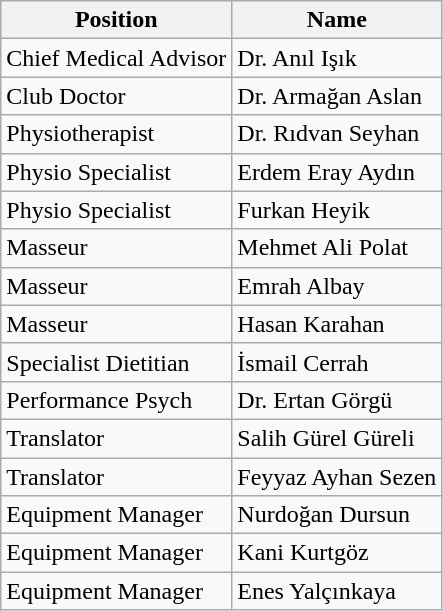<table class="wikitable" style="text-align:left;">
<tr>
<th>Position</th>
<th>Name</th>
</tr>
<tr>
<td>Chief Medical Advisor</td>
<td> Dr. Anıl Işık</td>
</tr>
<tr>
<td>Club Doctor</td>
<td> Dr. Armağan Aslan</td>
</tr>
<tr>
<td>Physiotherapist</td>
<td> Dr. Rıdvan Seyhan</td>
</tr>
<tr>
<td>Physio Specialist</td>
<td> Erdem Eray Aydın</td>
</tr>
<tr>
<td>Physio Specialist</td>
<td> Furkan Heyik</td>
</tr>
<tr>
<td>Masseur</td>
<td> Mehmet Ali Polat</td>
</tr>
<tr>
<td>Masseur</td>
<td> Emrah Albay</td>
</tr>
<tr>
<td>Masseur</td>
<td> Hasan Karahan</td>
</tr>
<tr>
<td>Specialist Dietitian</td>
<td> İsmail Cerrah</td>
</tr>
<tr>
<td>Performance Psych</td>
<td> Dr. Ertan Görgü</td>
</tr>
<tr>
<td>Translator</td>
<td> Salih Gürel Güreli</td>
</tr>
<tr>
<td>Translator</td>
<td> Feyyaz Ayhan Sezen</td>
</tr>
<tr>
<td>Equipment Manager</td>
<td> Nurdoğan Dursun</td>
</tr>
<tr>
<td>Equipment Manager</td>
<td> Kani Kurtgöz</td>
</tr>
<tr>
<td>Equipment Manager</td>
<td> Enes Yalçınkaya</td>
</tr>
</table>
